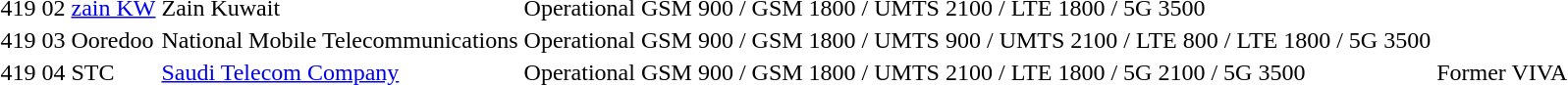<table>
<tr>
<td>419</td>
<td>02</td>
<td><a href='#'>zain KW</a></td>
<td>Zain Kuwait</td>
<td>Operational</td>
<td>GSM 900 / GSM 1800 / UMTS 2100 / LTE 1800 / 5G 3500</td>
<td></td>
</tr>
<tr>
<td>419</td>
<td>03</td>
<td>Ooredoo</td>
<td>National Mobile Telecommunications</td>
<td>Operational</td>
<td>GSM 900 / GSM 1800 / UMTS 900 / UMTS 2100 / LTE 800 / LTE 1800 / 5G 3500</td>
<td></td>
</tr>
<tr>
<td>419</td>
<td>04</td>
<td>STC</td>
<td><a href='#'>Saudi Telecom Company</a></td>
<td>Operational</td>
<td>GSM 900 / GSM 1800 / UMTS 2100 / LTE 1800 / 5G 2100 / 5G 3500</td>
<td>Former VIVA</td>
</tr>
</table>
